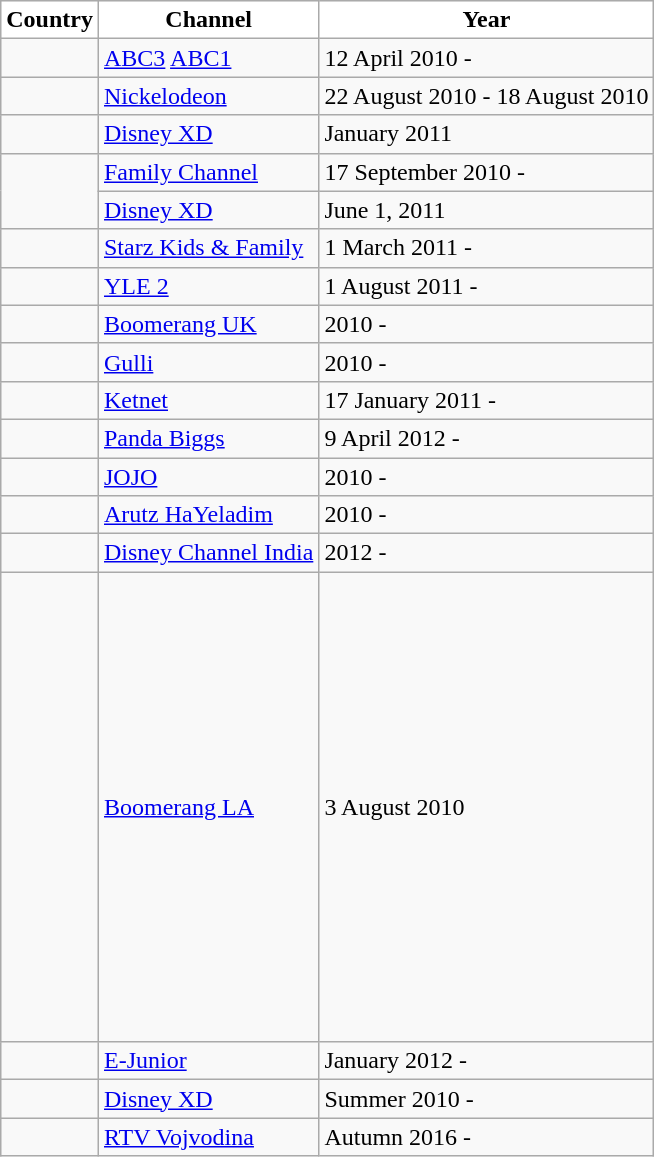<table class="wikitable">
<tr>
<th style="background:#fff;">Country</th>
<th style="background:#fff;">Channel</th>
<th style="background:#fff;">Year</th>
</tr>
<tr>
<td></td>
<td><a href='#'>ABC3</a> <a href='#'>ABC1</a></td>
<td>12 April 2010 -</td>
</tr>
<tr>
<td></td>
<td><a href='#'>Nickelodeon</a></td>
<td>22 August 2010 - 18 August 2010</td>
</tr>
<tr>
<td></td>
<td><a href='#'>Disney XD</a></td>
<td 4 September 2010 - Nickelodeon>January 2011</td>
</tr>
<tr>
<td rowspan=2></td>
<td><a href='#'>Family Channel</a></td>
<td>17 September 2010 -</td>
</tr>
<tr>
<td><a href='#'>Disney XD</a></td>
<td>June 1, 2011</td>
</tr>
<tr>
<td></td>
<td><a href='#'>Starz Kids & Family</a></td>
<td>1 March 2011 -</td>
</tr>
<tr>
<td></td>
<td><a href='#'>YLE 2</a></td>
<td>1 August 2011 -</td>
</tr>
<tr>
<td></td>
<td><a href='#'>Boomerang UK</a></td>
<td>2010 -</td>
</tr>
<tr>
<td></td>
<td><a href='#'>Gulli</a></td>
<td>2010 -</td>
</tr>
<tr>
<td></td>
<td><a href='#'>Ketnet</a></td>
<td>17 January 2011 -</td>
</tr>
<tr>
<td></td>
<td><a href='#'>Panda Biggs</a></td>
<td>9 April 2012 -</td>
</tr>
<tr>
<td></td>
<td><a href='#'>JOJO</a></td>
<td>2010 -</td>
</tr>
<tr>
<td></td>
<td><a href='#'>Arutz HaYeladim</a></td>
<td>2010 -</td>
</tr>
<tr>
<td></td>
<td><a href='#'>Disney Channel India</a></td>
<td>2012 -</td>
</tr>
<tr>
<td> <br>  <br>  <br>  <br>  <br>  <br>  <br>  <br>  <br>  <br>  <br>  <br>  <br>  <br>  <br>  <br>  <br> </td>
<td><a href='#'>Boomerang LA</a></td>
<td>3 August 2010</td>
</tr>
<tr>
<td></td>
<td><a href='#'>E-Junior</a></td>
<td>January 2012 -</td>
</tr>
<tr>
<td></td>
<td><a href='#'>Disney XD</a></td>
<td>Summer 2010 -</td>
</tr>
<tr>
<td></td>
<td><a href='#'>RTV Vojvodina</a></td>
<td>Autumn 2016 -</td>
</tr>
</table>
